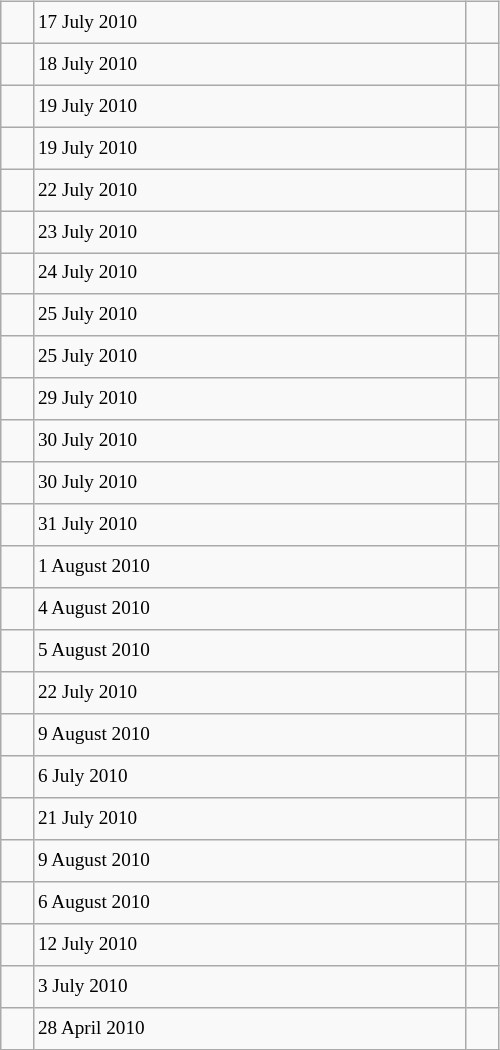<table class="wikitable" style="font-size: 80%; float: left; width: 26em; margin-right: 1em; height: 700px">
<tr>
<td></td>
<td>17 July 2010</td>
<td></td>
</tr>
<tr>
<td></td>
<td>18 July 2010</td>
<td></td>
</tr>
<tr>
<td></td>
<td>19 July 2010</td>
<td></td>
</tr>
<tr>
<td></td>
<td>19 July 2010</td>
<td></td>
</tr>
<tr>
<td></td>
<td>22 July 2010</td>
<td></td>
</tr>
<tr>
<td></td>
<td>23 July 2010</td>
<td></td>
</tr>
<tr>
<td></td>
<td>24 July 2010</td>
<td></td>
</tr>
<tr>
<td></td>
<td>25 July 2010</td>
<td></td>
</tr>
<tr>
<td></td>
<td>25 July 2010</td>
<td></td>
</tr>
<tr>
<td></td>
<td>29 July 2010</td>
<td></td>
</tr>
<tr>
<td></td>
<td>30 July 2010</td>
<td></td>
</tr>
<tr>
<td></td>
<td>30 July 2010</td>
<td></td>
</tr>
<tr>
<td></td>
<td>31 July 2010</td>
<td></td>
</tr>
<tr>
<td></td>
<td>1 August 2010</td>
<td></td>
</tr>
<tr>
<td></td>
<td>4 August 2010</td>
<td></td>
</tr>
<tr>
<td></td>
<td>5 August 2010</td>
<td></td>
</tr>
<tr>
<td></td>
<td>22 July 2010</td>
<td></td>
</tr>
<tr>
<td></td>
<td>9 August 2010</td>
<td></td>
</tr>
<tr>
<td></td>
<td>6 July 2010</td>
<td></td>
</tr>
<tr>
<td></td>
<td>21 July 2010</td>
<td></td>
</tr>
<tr>
<td></td>
<td>9 August 2010</td>
<td></td>
</tr>
<tr>
<td></td>
<td>6 August 2010</td>
<td></td>
</tr>
<tr>
<td></td>
<td>12 July 2010</td>
<td></td>
</tr>
<tr>
<td></td>
<td>3 July 2010</td>
<td></td>
</tr>
<tr>
<td></td>
<td>28 April 2010</td>
<td></td>
</tr>
</table>
